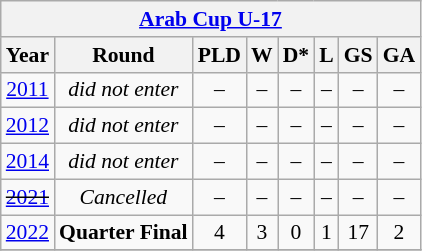<table class="wikitable" style="text-align: center;font-size:90%;">
<tr>
<th colspan=9><a href='#'>Arab Cup U-17</a></th>
</tr>
<tr>
<th>Year</th>
<th>Round</th>
<th>PLD</th>
<th>W</th>
<th>D*</th>
<th>L</th>
<th>GS</th>
<th>GA</th>
</tr>
<tr>
<td> <a href='#'>2011</a></td>
<td><em>did not enter</em></td>
<td>–</td>
<td>–</td>
<td>–</td>
<td>–</td>
<td>–</td>
<td>–</td>
</tr>
<tr>
<td> <a href='#'>2012</a></td>
<td><em>did not enter</em></td>
<td>–</td>
<td>–</td>
<td>–</td>
<td>–</td>
<td>–</td>
<td>–</td>
</tr>
<tr>
<td> <a href='#'>2014</a></td>
<td><em>did not enter</em></td>
<td>–</td>
<td>–</td>
<td>–</td>
<td>–</td>
<td>–</td>
<td>–</td>
</tr>
<tr>
<td> <s><a href='#'>2021</a></s></td>
<td><em>Cancelled</em></td>
<td>–</td>
<td>–</td>
<td>–</td>
<td>–</td>
<td>–</td>
<td>–</td>
</tr>
<tr>
<td> <a href='#'>2022</a></td>
<td><strong>Quarter Final</strong></td>
<td>4</td>
<td>3</td>
<td>0</td>
<td>1</td>
<td>17</td>
<td>2</td>
</tr>
<tr>
</tr>
</table>
